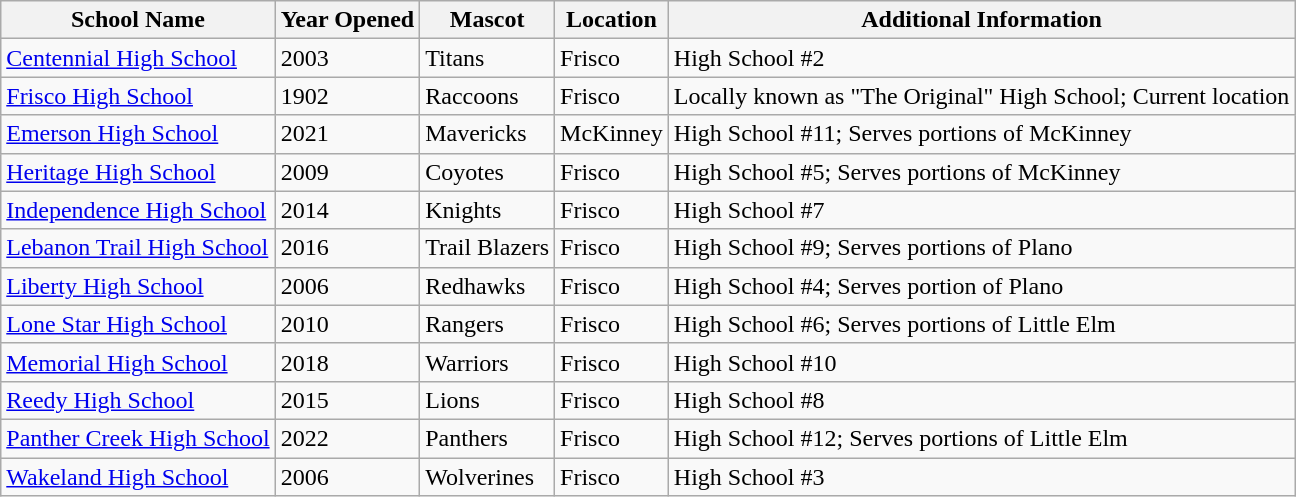<table class="wikitable sortable mw-collapsible">
<tr>
<th>School Name</th>
<th>Year Opened</th>
<th>Mascot</th>
<th>Location</th>
<th>Additional Information</th>
</tr>
<tr>
<td><a href='#'>Centennial High School</a></td>
<td>2003</td>
<td>Titans</td>
<td>Frisco</td>
<td>High School #2</td>
</tr>
<tr>
<td><a href='#'>Frisco High School</a></td>
<td>1902</td>
<td>Raccoons</td>
<td>Frisco</td>
<td>Locally known as "The Original" High School; Current location</td>
</tr>
<tr>
<td><a href='#'>Emerson High School</a></td>
<td>2021</td>
<td>Mavericks</td>
<td>McKinney</td>
<td>High School #11; Serves portions of McKinney</td>
</tr>
<tr>
<td><a href='#'>Heritage High School</a></td>
<td>2009</td>
<td>Coyotes</td>
<td>Frisco</td>
<td>High School #5; Serves portions of McKinney</td>
</tr>
<tr>
<td><a href='#'>Independence High School</a></td>
<td>2014</td>
<td>Knights</td>
<td>Frisco</td>
<td>High School #7</td>
</tr>
<tr>
<td><a href='#'>Lebanon Trail High School</a></td>
<td>2016</td>
<td>Trail Blazers</td>
<td>Frisco</td>
<td>High School #9; Serves portions of Plano</td>
</tr>
<tr>
<td><a href='#'>Liberty High School</a></td>
<td>2006</td>
<td>Redhawks</td>
<td>Frisco</td>
<td>High School #4; Serves portion of Plano</td>
</tr>
<tr>
<td><a href='#'>Lone Star High School</a></td>
<td>2010</td>
<td>Rangers</td>
<td>Frisco</td>
<td>High School #6; Serves portions of Little Elm</td>
</tr>
<tr>
<td><a href='#'>Memorial High School</a></td>
<td>2018</td>
<td>Warriors</td>
<td>Frisco</td>
<td>High School #10</td>
</tr>
<tr>
<td><a href='#'>Reedy High School</a></td>
<td>2015</td>
<td>Lions</td>
<td>Frisco</td>
<td>High School #8</td>
</tr>
<tr>
<td><a href='#'>Panther Creek High School</a></td>
<td>2022</td>
<td>Panthers</td>
<td>Frisco</td>
<td>High School #12; Serves portions of Little Elm</td>
</tr>
<tr>
<td><a href='#'>Wakeland High School</a></td>
<td>2006</td>
<td>Wolverines</td>
<td>Frisco</td>
<td>High School #3</td>
</tr>
</table>
